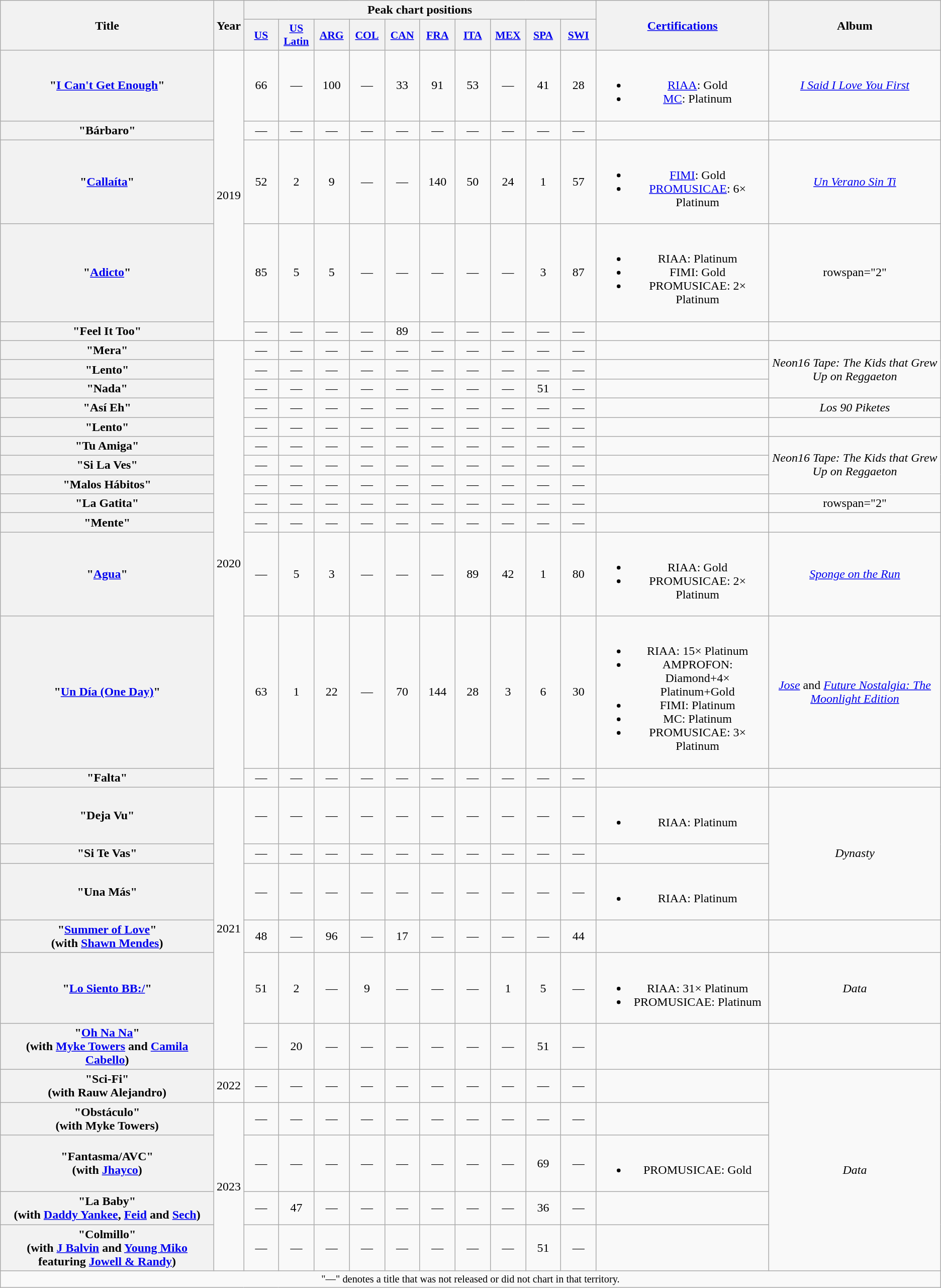<table class="wikitable plainrowheaders" style="text-align:center;" border="1">
<tr>
<th scope="col" rowspan="2" style="width:17.5em;">Title</th>
<th scope="col" rowspan="2" style="width:1em;">Year</th>
<th scope="col" colspan="10">Peak chart positions</th>
<th scope="col" rowspan="2" style="width:14em;"><a href='#'>Certifications</a></th>
<th scope="col" rowspan="2" style="width:14em;">Album</th>
</tr>
<tr>
<th scope="col" style="width:2.8em;font-size:90%;"><a href='#'>US</a><br></th>
<th scope="col" style="width:2.8em;font-size:90%;"><a href='#'>US<br>Latin</a><br></th>
<th scope="col" style="width:2.8em;font-size:90%;"><a href='#'>ARG</a><br></th>
<th scope="col" style="width:2.8em;font-size:90%;"><a href='#'>COL</a><br></th>
<th scope="col" style="width:2.8em;font-size:90%;"><a href='#'>CAN</a><br></th>
<th scope="col" style="width:2.8em;font-size:90%;"><a href='#'>FRA</a><br></th>
<th scope="col" style="width:2.8em;font-size:90%;"><a href='#'>ITA</a><br></th>
<th scope="col" style="width:2.8em;font-size:90%;"><a href='#'>MEX</a><br></th>
<th scope="col" style="width:2.8em;font-size:90%;"><a href='#'>SPA</a><br></th>
<th scope="col" style="width:2.8em;font-size:90%;"><a href='#'>SWI</a><br></th>
</tr>
<tr>
<th scope="row">"<a href='#'>I Can't Get Enough</a>"<br></th>
<td rowspan="5">2019</td>
<td>66</td>
<td>—</td>
<td>100</td>
<td>—</td>
<td>33</td>
<td>91</td>
<td>53</td>
<td>—</td>
<td>41</td>
<td>28</td>
<td><br><ul><li><a href='#'>RIAA</a>: Gold</li><li><a href='#'>MC</a>: Platinum</li></ul></td>
<td><em><a href='#'>I Said I Love You First</a></em></td>
</tr>
<tr>
<th scope="row">"Bárbaro"<br></th>
<td>—</td>
<td>—</td>
<td>—</td>
<td>—</td>
<td>—</td>
<td>—</td>
<td>—</td>
<td>—</td>
<td>—</td>
<td>—</td>
<td></td>
<td></td>
</tr>
<tr>
<th scope="row">"<a href='#'>Callaíta</a>"<br></th>
<td>52</td>
<td>2</td>
<td>9</td>
<td>—</td>
<td>—</td>
<td>140</td>
<td>50</td>
<td>24</td>
<td>1</td>
<td>57</td>
<td><br><ul><li><a href='#'>FIMI</a>: Gold</li><li><a href='#'>PROMUSICAE</a>: 6× Platinum</li></ul></td>
<td><em><a href='#'>Un Verano Sin Ti</a></em></td>
</tr>
<tr>
<th scope="row">"<a href='#'>Adicto</a>"<br></th>
<td>85</td>
<td>5</td>
<td>5</td>
<td>—</td>
<td>—</td>
<td>—</td>
<td>—</td>
<td>—</td>
<td>3</td>
<td>87</td>
<td><br><ul><li>RIAA: Platinum</li><li>FIMI: Gold</li><li>PROMUSICAE: 2× Platinum</li></ul></td>
<td>rowspan="2" </td>
</tr>
<tr>
<th scope="row">"Feel It Too"<br></th>
<td>—</td>
<td>—</td>
<td>—</td>
<td>—</td>
<td>89</td>
<td>—</td>
<td>—</td>
<td>—</td>
<td>—</td>
<td>—</td>
<td></td>
</tr>
<tr>
<th scope="row">"Mera"<br></th>
<td rowspan="13">2020</td>
<td>—</td>
<td>—</td>
<td>—</td>
<td>—</td>
<td>—</td>
<td>—</td>
<td>—</td>
<td>—</td>
<td>—</td>
<td>—</td>
<td></td>
<td rowspan="3"><em>Neon16 Tape: The Kids that Grew Up on Reggaeton</em></td>
</tr>
<tr>
<th scope="row">"Lento"<br></th>
<td>—</td>
<td>—</td>
<td>—</td>
<td>—</td>
<td>—</td>
<td>—</td>
<td>—</td>
<td>—</td>
<td>—</td>
<td>—</td>
<td></td>
</tr>
<tr>
<th scope="row">"Nada"<br></th>
<td>—</td>
<td>—</td>
<td>—</td>
<td>—</td>
<td>—</td>
<td>—</td>
<td>—</td>
<td>—</td>
<td>51</td>
<td>—</td>
<td></td>
</tr>
<tr>
<th scope="row">"Así Eh"<br></th>
<td>—</td>
<td>—</td>
<td>—</td>
<td>—</td>
<td>—</td>
<td>—</td>
<td>—</td>
<td>—</td>
<td>—</td>
<td>—</td>
<td></td>
<td><em>Los 90 Piketes</em></td>
</tr>
<tr>
<th scope="row">"Lento"<br></th>
<td>—</td>
<td>—</td>
<td>—</td>
<td>—</td>
<td>—</td>
<td>—</td>
<td>—</td>
<td>—</td>
<td>—</td>
<td>—</td>
<td></td>
<td></td>
</tr>
<tr>
<th scope="row">"Tu Amiga"<br></th>
<td>—</td>
<td>—</td>
<td>—</td>
<td>—</td>
<td>—</td>
<td>—</td>
<td>—</td>
<td>—</td>
<td>—</td>
<td>—</td>
<td></td>
<td rowspan="3"><em>Neon16 Tape: The Kids that Grew Up on Reggaeton</em></td>
</tr>
<tr>
<th scope="row">"Si La Ves"<br></th>
<td>—</td>
<td>—</td>
<td>—</td>
<td>—</td>
<td>—</td>
<td>—</td>
<td>—</td>
<td>—</td>
<td>—</td>
<td>—</td>
<td></td>
</tr>
<tr>
<th scope="row">"Malos Hábitos"<br></th>
<td>—</td>
<td>—</td>
<td>—</td>
<td>—</td>
<td>—</td>
<td>—</td>
<td>—</td>
<td>—</td>
<td>—</td>
<td>—</td>
<td></td>
</tr>
<tr>
<th scope="row">"La Gatita"<br></th>
<td>—</td>
<td>—</td>
<td>—</td>
<td>—</td>
<td>—</td>
<td>—</td>
<td>—</td>
<td>—</td>
<td>—</td>
<td>—</td>
<td></td>
<td>rowspan="2" </td>
</tr>
<tr>
<th scope="row">"Mente"<br></th>
<td>—</td>
<td>—</td>
<td>—</td>
<td>—</td>
<td>—</td>
<td>—</td>
<td>—</td>
<td>—</td>
<td>—</td>
<td>—</td>
<td></td>
</tr>
<tr>
<th scope="row">"<a href='#'>Agua</a>"<br></th>
<td>—</td>
<td>5</td>
<td>3</td>
<td>—</td>
<td>—</td>
<td>—</td>
<td>89</td>
<td>42</td>
<td>1</td>
<td>80</td>
<td><br><ul><li>RIAA: Gold</li><li>PROMUSICAE: 2× Platinum</li></ul></td>
<td><em><a href='#'>Sponge on the Run</a></em></td>
</tr>
<tr>
<th scope="row">"<a href='#'>Un Día (One Day)</a>"<br></th>
<td>63</td>
<td>1</td>
<td>22</td>
<td>—</td>
<td>70</td>
<td>144</td>
<td>28<br></td>
<td>3</td>
<td>6</td>
<td>30</td>
<td><br><ul><li>RIAA: 15× Platinum </li><li>AMPROFON: Diamond+4× Platinum+Gold</li><li>FIMI: Platinum</li><li>MC: Platinum</li><li>PROMUSICAE: 3× Platinum</li></ul></td>
<td><em><a href='#'>Jose</a></em> and <em><a href='#'>Future Nostalgia: The Moonlight Edition</a></em></td>
</tr>
<tr>
<th scope="row">"Falta"<br></th>
<td>—</td>
<td>—</td>
<td>—</td>
<td>—</td>
<td>—</td>
<td>—</td>
<td>—</td>
<td>—</td>
<td>—</td>
<td>—</td>
<td></td>
<td></td>
</tr>
<tr>
<th scope="row">"Deja Vu"<br></th>
<td rowspan="6">2021</td>
<td>—</td>
<td>—</td>
<td>—</td>
<td>—</td>
<td>—</td>
<td>—</td>
<td>—</td>
<td>—</td>
<td>—</td>
<td>—</td>
<td><br><ul><li>RIAA: Platinum </li></ul></td>
<td rowspan="3"><em>Dynasty</em></td>
</tr>
<tr>
<th scope="row">"Si Te Vas"<br></th>
<td>—</td>
<td>—</td>
<td>—</td>
<td>—</td>
<td>—</td>
<td>—</td>
<td>—</td>
<td>—</td>
<td>—</td>
<td>—</td>
<td></td>
</tr>
<tr>
<th scope="row">"Una Más"<br></th>
<td>—</td>
<td>—</td>
<td>—</td>
<td>—</td>
<td>—</td>
<td>—</td>
<td>—</td>
<td>—</td>
<td>—</td>
<td>—</td>
<td><br><ul><li>RIAA: Platinum </li></ul></td>
</tr>
<tr>
<th scope="row">"<a href='#'>Summer of Love</a>"<br><span>(with <a href='#'>Shawn Mendes</a>)</span></th>
<td>48</td>
<td>—</td>
<td>96</td>
<td>—</td>
<td>17</td>
<td>—</td>
<td>—</td>
<td>—</td>
<td>—</td>
<td>44</td>
<td></td>
<td></td>
</tr>
<tr>
<th scope="row">"<a href='#'>Lo Siento BB:/</a>"<br></th>
<td>51</td>
<td>2</td>
<td>—</td>
<td>9</td>
<td>—</td>
<td>—</td>
<td>—</td>
<td>1</td>
<td>5</td>
<td>—</td>
<td><br><ul><li>RIAA: 31× Platinum </li><li>PROMUSICAE: Platinum</li></ul></td>
<td><em>Data</em></td>
</tr>
<tr>
<th scope="row">"<a href='#'>Oh Na Na</a>"<br><span>(with <a href='#'>Myke Towers</a> and <a href='#'>Camila Cabello</a>)</span></th>
<td>—</td>
<td>20</td>
<td>—</td>
<td>—</td>
<td>—</td>
<td>—</td>
<td>—</td>
<td>—</td>
<td>51</td>
<td>—</td>
<td></td>
<td></td>
</tr>
<tr>
<th scope="row">"Sci-Fi"<br><span>(with Rauw Alejandro)</span></th>
<td>2022</td>
<td>—</td>
<td>—</td>
<td>—</td>
<td>—</td>
<td>—</td>
<td>—</td>
<td>—</td>
<td>—</td>
<td>—</td>
<td>—</td>
<td></td>
<td rowspan="5"><em>Data</em></td>
</tr>
<tr>
<th scope="row">"Obstáculo"<br><span>(with Myke Towers)</span></th>
<td rowspan="4">2023</td>
<td>—</td>
<td>—</td>
<td>—</td>
<td>—</td>
<td>—</td>
<td>—</td>
<td>—</td>
<td>—</td>
<td>—</td>
<td>—</td>
<td></td>
</tr>
<tr>
<th scope="row">"Fantasma/AVC"<br><span>(with <a href='#'>Jhayco</a>)</span></th>
<td>—</td>
<td>—</td>
<td>—</td>
<td>—</td>
<td>—</td>
<td>—</td>
<td>—</td>
<td>—</td>
<td>69</td>
<td>—</td>
<td><br><ul><li>PROMUSICAE: Gold</li></ul></td>
</tr>
<tr>
<th scope="row">"La Baby"<br><span>(with <a href='#'>Daddy Yankee</a>, <a href='#'>Feid</a> and <a href='#'>Sech</a>)</span></th>
<td>—</td>
<td>47</td>
<td>—</td>
<td>—</td>
<td>—</td>
<td>—</td>
<td>—</td>
<td>—</td>
<td>36</td>
<td>—</td>
<td></td>
</tr>
<tr>
<th scope="row">"Colmillo"<br><span>(with <a href='#'>J Balvin</a> and <a href='#'>Young Miko</a> featuring <a href='#'>Jowell & Randy</a>)</span></th>
<td>—</td>
<td>—</td>
<td>—</td>
<td>—</td>
<td>—</td>
<td>—</td>
<td>—</td>
<td>—</td>
<td>51</td>
<td>—</td>
<td></td>
</tr>
<tr>
<td colspan="14" style="font-size:85%">"—" denotes a title that was not released or did not chart in that territory.</td>
</tr>
</table>
